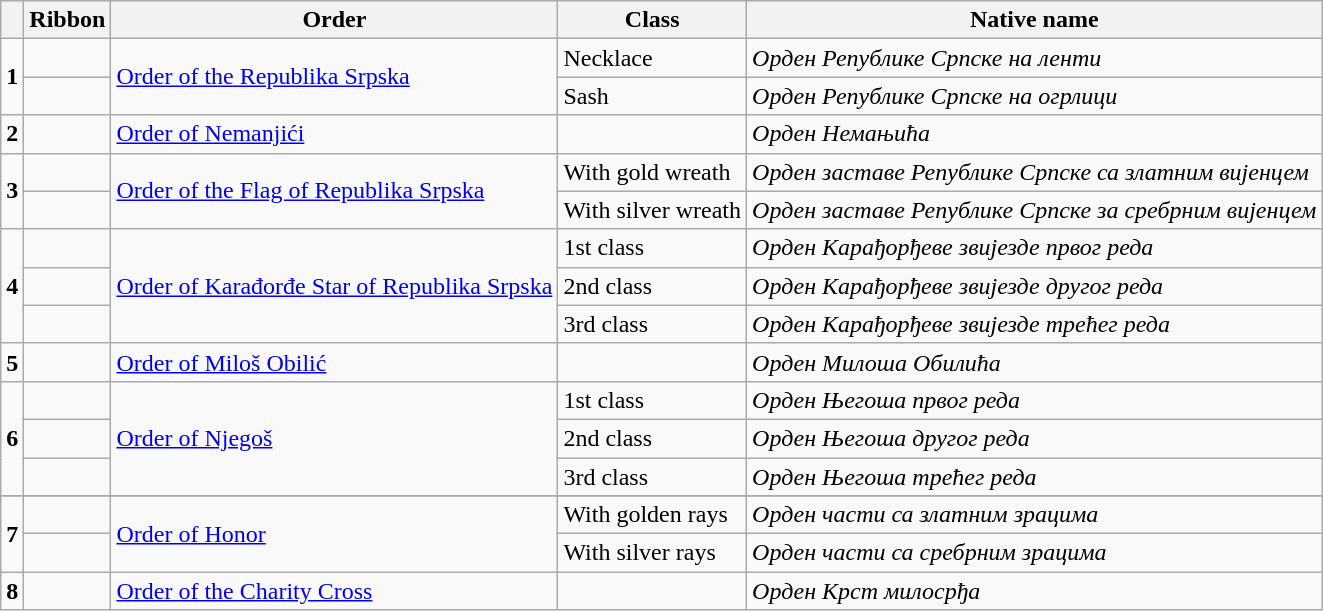<table class="wikitable">
<tr>
<th></th>
<th>Ribbon</th>
<th>Order</th>
<th>Class</th>
<th>Native name</th>
</tr>
<tr>
<td rowspan=2><strong>1</strong></td>
<td></td>
<td rowspan=2><a href='#'>Order of the Republika Srpska</a></td>
<td>Necklace</td>
<td><em>Орден Републике Српске на ленти</em></td>
</tr>
<tr>
<td></td>
<td>Sash</td>
<td><em>Орден Републике Српске на огрлици</em></td>
</tr>
<tr>
<td><strong>2</strong></td>
<td></td>
<td><a href='#'>Order of Nemanjići</a></td>
<td></td>
<td><em>Орден Немањића</em></td>
</tr>
<tr>
<td rowspan=2><strong>3</strong></td>
<td></td>
<td rowspan=2><a href='#'>Order of the Flag of Republika Srpska</a></td>
<td>With gold wreath</td>
<td><em>Орден заставе Републике Српске са златним вијенцем</em></td>
</tr>
<tr>
<td></td>
<td>With silver wreath</td>
<td><em>Орден заставе Републике Српске за сребрним вијенцем</em></td>
</tr>
<tr>
<td rowspan=3><strong>4</strong></td>
<td></td>
<td rowspan=3><a href='#'>Order of Karađorđe Star of Republika Srpska</a></td>
<td>1st class</td>
<td><em>Орден Карађорђеве звијезде првог реда</em></td>
</tr>
<tr>
<td></td>
<td>2nd class</td>
<td><em>Орден Карађорђеве звијезде другог реда</em></td>
</tr>
<tr>
<td></td>
<td>3rd class</td>
<td><em>Орден Карађорђеве звијезде трећег реда</em></td>
</tr>
<tr>
<td><strong>5</strong></td>
<td></td>
<td><a href='#'>Order of Miloš Obilić</a></td>
<td></td>
<td><em>Орден Милоша Обилића</em></td>
</tr>
<tr>
<td rowspan=3><strong>6</strong></td>
<td></td>
<td rowspan=3><a href='#'>Order of Njegoš</a></td>
<td>1st class</td>
<td><em>Орден Његоша првог реда</em></td>
</tr>
<tr>
<td></td>
<td>2nd class</td>
<td><em>Орден Његоша другог реда</em></td>
</tr>
<tr>
<td></td>
<td>3rd class</td>
<td><em>Орден Његоша трећег реда</em></td>
</tr>
<tr>
</tr>
<tr>
<td rowspan=2><strong>7</strong></td>
<td></td>
<td rowspan=2><a href='#'>Order of Honor</a></td>
<td>With golden rays</td>
<td><em>Орден части са златним зрацима</em></td>
</tr>
<tr>
<td></td>
<td>With silver rays</td>
<td><em>Орден части са сребрним зрацима</em></td>
</tr>
<tr>
<td><strong>8</strong></td>
<td></td>
<td><a href='#'>Order of the Charity Cross</a></td>
<td></td>
<td><em>Орден Крст милосрђа</em></td>
</tr>
</table>
